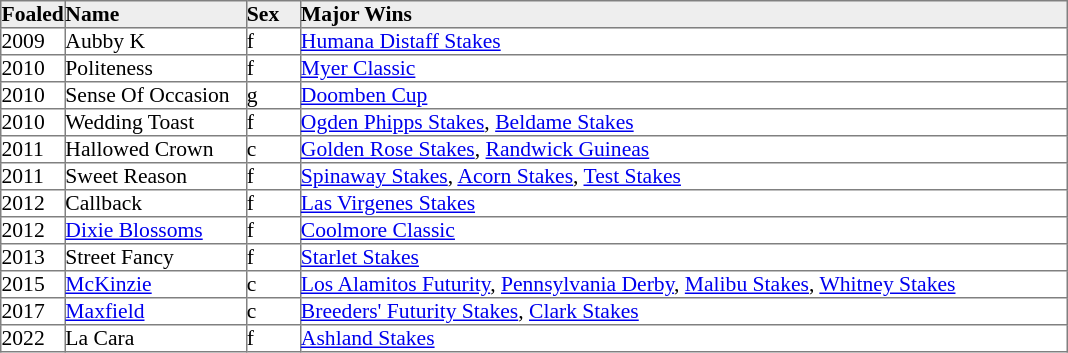<table border="1" cellpadding="0" style="border-collapse: collapse; font-size:90%">
<tr bgcolor="#eeeeee">
<td width="35px"><strong>Foaled</strong></td>
<td width="120px"><strong>Name</strong></td>
<td width="35px"><strong>Sex</strong></td>
<td width="510px"><strong>Major Wins</strong></td>
</tr>
<tr>
<td>2009</td>
<td>Aubby K</td>
<td>f</td>
<td><a href='#'>Humana Distaff Stakes</a></td>
</tr>
<tr>
<td>2010</td>
<td>Politeness</td>
<td>f</td>
<td><a href='#'>Myer Classic</a></td>
</tr>
<tr>
<td>2010</td>
<td>Sense Of Occasion</td>
<td>g</td>
<td><a href='#'>Doomben Cup</a></td>
</tr>
<tr>
<td>2010</td>
<td>Wedding Toast</td>
<td>f</td>
<td><a href='#'>Ogden Phipps Stakes</a>, <a href='#'>Beldame Stakes</a></td>
</tr>
<tr>
<td>2011</td>
<td>Hallowed Crown</td>
<td>c</td>
<td><a href='#'>Golden Rose Stakes</a>, <a href='#'>Randwick Guineas</a></td>
</tr>
<tr>
<td>2011</td>
<td>Sweet Reason</td>
<td>f</td>
<td><a href='#'>Spinaway Stakes</a>, <a href='#'>Acorn Stakes</a>, <a href='#'>Test Stakes</a></td>
</tr>
<tr>
<td>2012</td>
<td>Callback</td>
<td>f</td>
<td><a href='#'>Las Virgenes Stakes</a></td>
</tr>
<tr>
<td>2012</td>
<td><a href='#'>Dixie Blossoms</a></td>
<td>f</td>
<td><a href='#'>Coolmore Classic</a></td>
</tr>
<tr>
<td>2013</td>
<td>Street Fancy</td>
<td>f</td>
<td><a href='#'>Starlet Stakes</a></td>
</tr>
<tr>
<td>2015</td>
<td><a href='#'>McKinzie</a></td>
<td>c</td>
<td><a href='#'>Los Alamitos Futurity</a>, <a href='#'>Pennsylvania Derby</a>, <a href='#'>Malibu Stakes</a>, <a href='#'>Whitney Stakes</a></td>
</tr>
<tr>
<td>2017</td>
<td><a href='#'>Maxfield</a></td>
<td>c</td>
<td><a href='#'>Breeders' Futurity Stakes</a>, <a href='#'>Clark Stakes</a></td>
</tr>
<tr>
<td>2022</td>
<td>La Cara</td>
<td>f</td>
<td><a href='#'>Ashland Stakes</a></td>
</tr>
</table>
